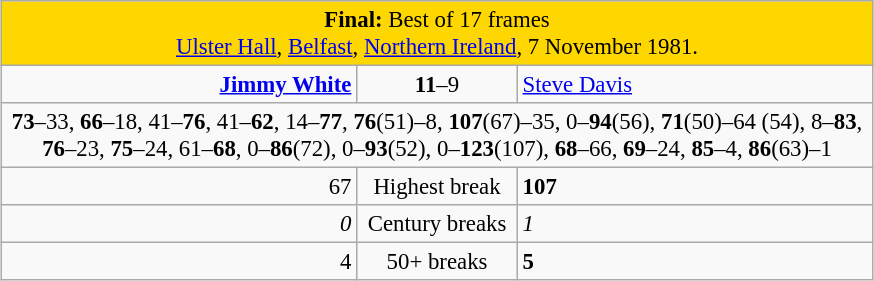<table class="wikitable" style="font-size: 95%; margin: 1em auto 1em auto;">
<tr>
<td colspan="3" align="center" bgcolor="#ffd700"><strong>Final:</strong> Best of 17 frames <br><a href='#'>Ulster Hall</a>, <a href='#'>Belfast</a>, <a href='#'>Northern Ireland</a>, 7 November 1981.</td>
</tr>
<tr>
<td width="230" align="right"><strong><a href='#'>Jimmy White</a></strong> <br></td>
<td width="100" align="center"><strong>11</strong>–9</td>
<td width="230"><a href='#'>Steve Davis</a> <br></td>
</tr>
<tr>
<td colspan="3" align="center" style="font-size: 100%"><strong>73</strong>–33, <strong>66</strong>–18, 41–<strong>76</strong>, 41–<strong>62</strong>, 14–<strong>77</strong>, <strong>76</strong>(51)–8, <strong>107</strong>(67)–35, 0–<strong>94</strong>(56), <strong>71</strong>(50)–64 (54), 8–<strong>83</strong>, <strong>76</strong>–23, <strong>75</strong>–24, 61–<strong>68</strong>, 0–<strong>86</strong>(72), 0–<strong>93</strong>(52), 0–<strong>123</strong>(107), <strong>68</strong>–66, <strong>69</strong>–24, <strong>85</strong>–4, <strong>86</strong>(63)–1</td>
</tr>
<tr>
<td align="right">67</td>
<td align="center">Highest break</td>
<td><strong>107</strong></td>
</tr>
<tr>
<td align="right"><em>0</em></td>
<td align="center">Century breaks</td>
<td><em>1</em></td>
</tr>
<tr>
<td align="right">4</td>
<td align="center">50+ breaks</td>
<td><strong>5</strong></td>
</tr>
</table>
